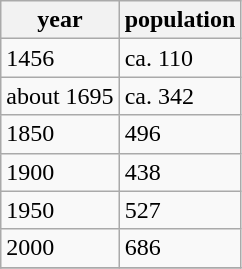<table class="wikitable">
<tr>
<th>year</th>
<th>population</th>
</tr>
<tr>
<td>1456</td>
<td>ca. 110</td>
</tr>
<tr>
<td>about 1695</td>
<td>ca. 342</td>
</tr>
<tr>
<td>1850</td>
<td>496</td>
</tr>
<tr>
<td>1900</td>
<td>438</td>
</tr>
<tr>
<td>1950</td>
<td>527</td>
</tr>
<tr>
<td>2000</td>
<td>686</td>
</tr>
<tr>
</tr>
</table>
